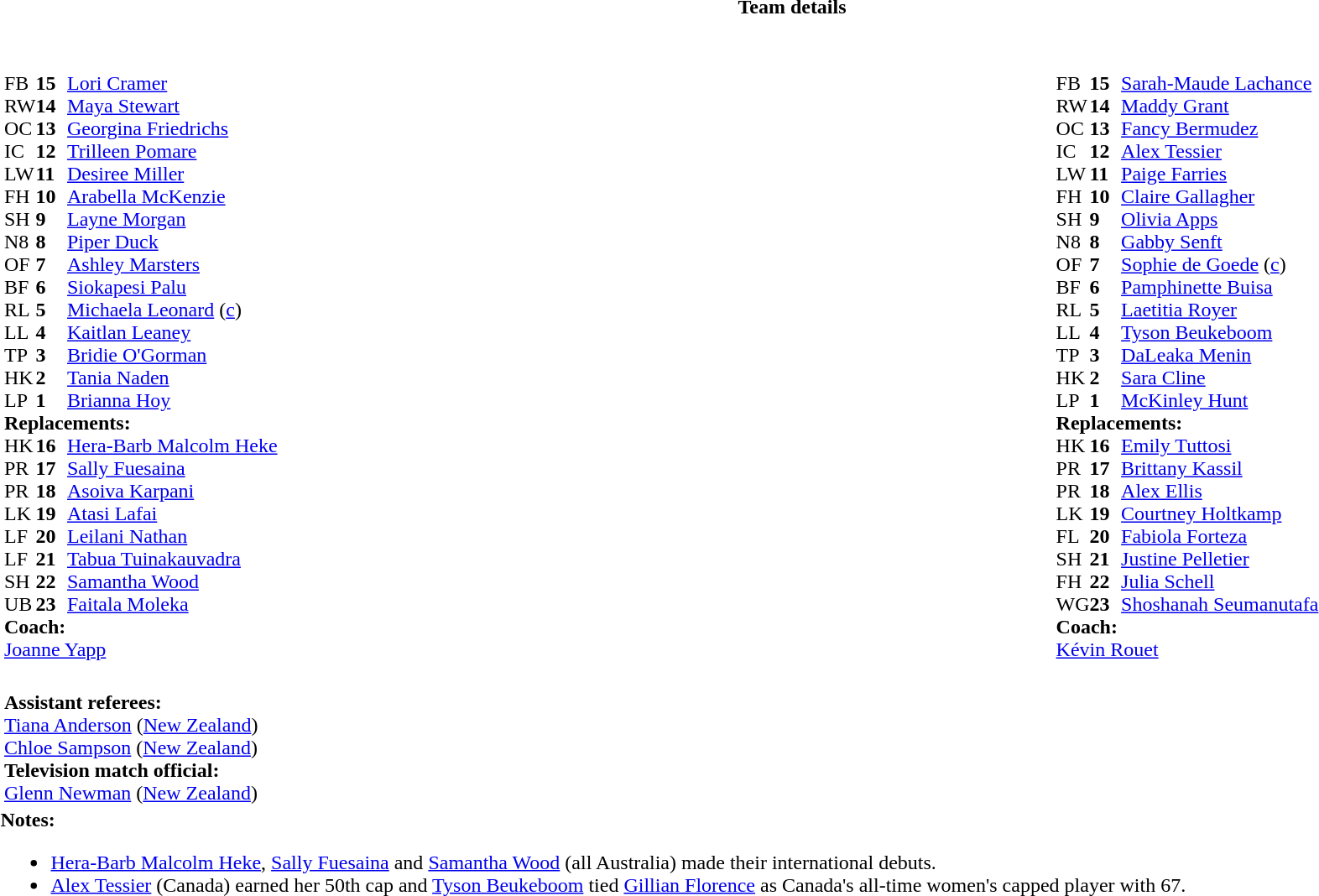<table border="0" style="width:100%;" class="collapsible collapsed">
<tr>
<th>Team details</th>
</tr>
<tr>
<td><br><table width="100%">
<tr>
<td style="vertical-align:top; width:50%"><br><table cellspacing="0" cellpadding="0">
<tr>
<th width="25"></th>
<th width="25"></th>
</tr>
<tr>
<td>FB</td>
<td><strong>15</strong></td>
<td><a href='#'>Lori Cramer</a></td>
<td></td>
<td></td>
</tr>
<tr>
<td>RW</td>
<td><strong>14</strong></td>
<td><a href='#'>Maya Stewart</a></td>
</tr>
<tr>
<td>OC</td>
<td><strong>13</strong></td>
<td><a href='#'>Georgina Friedrichs</a></td>
</tr>
<tr>
<td>IC</td>
<td><strong>12</strong></td>
<td><a href='#'>Trilleen Pomare</a></td>
</tr>
<tr>
<td>LW</td>
<td><strong>11</strong></td>
<td><a href='#'>Desiree Miller</a></td>
</tr>
<tr>
<td>FH</td>
<td><strong>10</strong></td>
<td><a href='#'>Arabella McKenzie</a></td>
</tr>
<tr>
<td>SH</td>
<td><strong>9</strong></td>
<td><a href='#'>Layne Morgan</a></td>
<td></td>
<td></td>
</tr>
<tr>
<td>N8</td>
<td><strong>8</strong></td>
<td><a href='#'>Piper Duck</a></td>
<td></td>
<td></td>
</tr>
<tr>
<td>OF</td>
<td><strong>7</strong></td>
<td><a href='#'>Ashley Marsters</a></td>
</tr>
<tr>
<td>BF</td>
<td><strong>6</strong></td>
<td><a href='#'>Siokapesi Palu</a></td>
<td></td>
<td></td>
</tr>
<tr>
<td>RL</td>
<td><strong>5</strong></td>
<td><a href='#'>Michaela Leonard</a> (<a href='#'>c</a>)</td>
<td></td>
<td></td>
</tr>
<tr>
<td>LL</td>
<td><strong>4</strong></td>
<td><a href='#'>Kaitlan Leaney</a></td>
</tr>
<tr>
<td>TP</td>
<td><strong>3</strong></td>
<td><a href='#'>Bridie O'Gorman</a></td>
<td></td>
<td></td>
</tr>
<tr>
<td>HK</td>
<td><strong>2</strong></td>
<td><a href='#'>Tania Naden</a></td>
<td></td>
<td></td>
</tr>
<tr>
<td>LP</td>
<td><strong>1</strong></td>
<td><a href='#'>Brianna Hoy</a></td>
<td></td>
<td></td>
</tr>
<tr>
<td colspan="3"><strong>Replacements:</strong></td>
</tr>
<tr>
<td>HK</td>
<td><strong>16</strong></td>
<td><a href='#'>Hera-Barb Malcolm Heke</a></td>
<td></td>
<td></td>
</tr>
<tr>
<td>PR</td>
<td><strong>17</strong></td>
<td><a href='#'>Sally Fuesaina</a></td>
<td></td>
<td></td>
</tr>
<tr>
<td>PR</td>
<td><strong>18</strong></td>
<td><a href='#'>Asoiva Karpani</a></td>
<td></td>
<td></td>
</tr>
<tr>
<td>LK</td>
<td><strong>19</strong></td>
<td><a href='#'>Atasi Lafai</a></td>
<td></td>
<td></td>
</tr>
<tr>
<td>LF</td>
<td><strong>20</strong></td>
<td><a href='#'>Leilani Nathan</a></td>
<td></td>
<td></td>
</tr>
<tr>
<td>LF</td>
<td><strong>21</strong></td>
<td><a href='#'>Tabua Tuinakauvadra</a></td>
<td></td>
<td></td>
</tr>
<tr>
<td>SH</td>
<td><strong>22</strong></td>
<td><a href='#'>Samantha Wood</a></td>
<td></td>
<td></td>
</tr>
<tr>
<td>UB</td>
<td><strong>23</strong></td>
<td><a href='#'>Faitala Moleka</a></td>
<td></td>
<td></td>
</tr>
<tr>
<td colspan="3"><strong>Coach:</strong></td>
</tr>
<tr>
<td colspan="3"><a href='#'>Joanne Yapp</a></td>
</tr>
<tr>
</tr>
</table>
</td>
<td style="vertical-align:top; width:50%"><br><table cellspacing="0" cellpadding="0" align="center">
<tr>
<th width="25"></th>
<th width="25"></th>
</tr>
<tr>
<td>FB</td>
<td><strong>15</strong></td>
<td><a href='#'>Sarah-Maude Lachance</a></td>
<td></td>
<td></td>
</tr>
<tr>
<td>RW</td>
<td><strong>14</strong></td>
<td><a href='#'>Maddy Grant</a></td>
<td></td>
<td></td>
</tr>
<tr>
<td>OC</td>
<td><strong>13</strong></td>
<td><a href='#'>Fancy Bermudez</a></td>
</tr>
<tr>
<td>IC</td>
<td><strong>12</strong></td>
<td><a href='#'>Alex Tessier</a></td>
</tr>
<tr>
<td>LW</td>
<td><strong>11</strong></td>
<td><a href='#'>Paige Farries</a></td>
<td></td>
<td></td>
</tr>
<tr>
<td>FH</td>
<td><strong>10</strong></td>
<td><a href='#'>Claire Gallagher</a></td>
</tr>
<tr>
<td>SH</td>
<td><strong>9</strong></td>
<td><a href='#'>Olivia Apps</a></td>
</tr>
<tr>
<td>N8</td>
<td><strong>8</strong></td>
<td><a href='#'>Gabby Senft</a></td>
<td></td>
<td></td>
</tr>
<tr>
<td>OF</td>
<td><strong>7</strong></td>
<td><a href='#'>Sophie de Goede</a> (<a href='#'>c</a>)</td>
</tr>
<tr>
<td>BF</td>
<td><strong>6</strong></td>
<td><a href='#'>Pamphinette Buisa</a></td>
</tr>
<tr>
<td>RL</td>
<td><strong>5</strong></td>
<td><a href='#'>Laetitia Royer</a></td>
<td></td>
<td></td>
</tr>
<tr>
<td>LL</td>
<td><strong>4</strong></td>
<td><a href='#'>Tyson Beukeboom</a></td>
</tr>
<tr>
<td>TP</td>
<td><strong>3</strong></td>
<td><a href='#'>DaLeaka Menin</a></td>
<td></td>
<td></td>
</tr>
<tr>
<td>HK</td>
<td><strong>2</strong></td>
<td><a href='#'>Sara Cline</a></td>
<td></td>
<td></td>
</tr>
<tr>
<td>LP</td>
<td><strong>1</strong></td>
<td><a href='#'>McKinley Hunt</a></td>
<td></td>
<td></td>
</tr>
<tr>
<td colspan="3"><strong>Replacements:</strong></td>
</tr>
<tr>
<td>HK</td>
<td><strong>16</strong></td>
<td><a href='#'>Emily Tuttosi</a></td>
<td></td>
<td></td>
</tr>
<tr>
<td>PR</td>
<td><strong>17</strong></td>
<td><a href='#'>Brittany Kassil</a></td>
<td></td>
<td></td>
</tr>
<tr>
<td>PR</td>
<td><strong>18</strong></td>
<td><a href='#'>Alex Ellis</a></td>
<td></td>
<td></td>
</tr>
<tr>
<td>LK</td>
<td><strong>19</strong></td>
<td><a href='#'>Courtney Holtkamp</a></td>
<td></td>
<td></td>
</tr>
<tr>
<td>FL</td>
<td><strong>20</strong></td>
<td><a href='#'>Fabiola Forteza</a></td>
<td></td>
<td></td>
</tr>
<tr>
<td>SH</td>
<td><strong>21</strong></td>
<td><a href='#'>Justine Pelletier</a></td>
<td></td>
<td></td>
</tr>
<tr>
<td>FH</td>
<td><strong>22</strong></td>
<td><a href='#'>Julia Schell</a></td>
</tr>
<tr>
<td>WG</td>
<td><strong>23</strong></td>
<td><a href='#'>Shoshanah Seumanutafa</a></td>
<td></td>
<td></td>
</tr>
<tr>
<td colspan="3"><strong>Coach:</strong></td>
</tr>
<tr>
<td colspan="3"><a href='#'>Kévin Rouet</a></td>
</tr>
</table>
</td>
</tr>
</table>
<table width=100%>
<tr>
<td><br><strong>Assistant referees:</strong>
<br><a href='#'>Tiana Anderson</a> (<a href='#'>New Zealand</a>)
<br><a href='#'>Chloe Sampson</a> (<a href='#'>New Zealand</a>)
<br><strong>Television match official:</strong>
<br><a href='#'>Glenn Newman</a> (<a href='#'>New Zealand</a>)</td>
</tr>
</table>
<strong>Notes:</strong><ul><li><a href='#'>Hera-Barb Malcolm Heke</a>, <a href='#'>Sally Fuesaina</a> and <a href='#'>Samantha Wood</a> (all Australia) made their international debuts.</li><li><a href='#'>Alex Tessier</a> (Canada) earned her 50th cap and <a href='#'>Tyson Beukeboom</a> tied <a href='#'>Gillian Florence</a> as Canada's all-time women's capped player with 67.</li></ul></td>
</tr>
</table>
